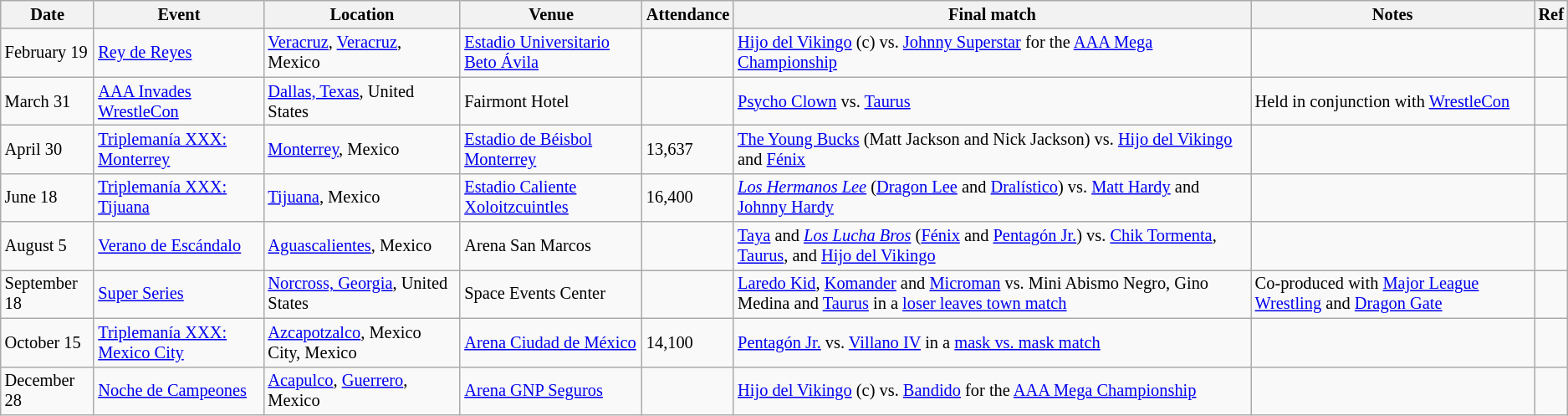<table class="wikitable" style="font-size:85%;">
<tr>
<th>Date</th>
<th>Event</th>
<th>Location</th>
<th>Venue</th>
<th>Attendance</th>
<th>Final match</th>
<th>Notes</th>
<th>Ref</th>
</tr>
<tr>
<td>February 19</td>
<td><a href='#'>Rey de Reyes</a></td>
<td><a href='#'>Veracruz</a>, <a href='#'>Veracruz</a>, Mexico</td>
<td><a href='#'>Estadio Universitario Beto Ávila</a></td>
<td></td>
<td><a href='#'>Hijo del Vikingo</a> (c) vs. <a href='#'>Johnny Superstar</a> for the <a href='#'>AAA Mega Championship</a></td>
<td></td>
<td></td>
</tr>
<tr>
<td>March 31</td>
<td><a href='#'>AAA Invades WrestleCon</a></td>
<td><a href='#'>Dallas, Texas</a>, United States</td>
<td>Fairmont Hotel</td>
<td></td>
<td><a href='#'>Psycho Clown</a> vs. <a href='#'>Taurus</a></td>
<td>Held in conjunction with <a href='#'>WrestleCon</a></td>
<td></td>
</tr>
<tr>
<td>April 30</td>
<td><a href='#'>Triplemanía XXX: Monterrey</a></td>
<td><a href='#'>Monterrey</a>, Mexico</td>
<td><a href='#'>Estadio de Béisbol Monterrey</a></td>
<td>13,637</td>
<td><a href='#'>The Young Bucks</a> (Matt Jackson and Nick Jackson) vs. <a href='#'>Hijo del Vikingo</a> and <a href='#'>Fénix</a></td>
<td></td>
<td></td>
</tr>
<tr>
<td>June 18</td>
<td><a href='#'>Triplemanía XXX: Tijuana</a></td>
<td><a href='#'>Tijuana</a>, Mexico</td>
<td><a href='#'>Estadio Caliente Xoloitzcuintles</a></td>
<td>16,400</td>
<td><em><a href='#'>Los Hermanos Lee</a></em> (<a href='#'>Dragon Lee</a> and <a href='#'>Dralístico</a>) vs. <a href='#'>Matt Hardy</a> and <a href='#'>Johnny Hardy</a></td>
<td></td>
<td></td>
</tr>
<tr>
<td>August 5</td>
<td><a href='#'>Verano de Escándalo</a></td>
<td><a href='#'>Aguascalientes</a>, Mexico</td>
<td>Arena San Marcos</td>
<td></td>
<td><a href='#'>Taya</a> and <em><a href='#'>Los Lucha Bros</a></em> (<a href='#'>Fénix</a> and <a href='#'>Pentagón Jr.</a>) vs. <a href='#'>Chik Tormenta</a>, <a href='#'>Taurus</a>, and <a href='#'>Hijo del Vikingo</a></td>
<td></td>
<td></td>
</tr>
<tr>
<td>September 18</td>
<td><a href='#'>Super Series</a></td>
<td><a href='#'>Norcross, Georgia</a>, United States</td>
<td>Space Events Center</td>
<td></td>
<td><a href='#'>Laredo Kid</a>, <a href='#'>Komander</a> and <a href='#'>Microman</a> vs. Mini Abismo Negro, Gino Medina and <a href='#'>Taurus</a> in a <a href='#'>loser leaves town match</a></td>
<td>Co-produced with <a href='#'>Major League Wrestling</a> and <a href='#'>Dragon Gate</a></td>
<td></td>
</tr>
<tr>
<td>October 15</td>
<td><a href='#'>Triplemanía XXX: Mexico City</a></td>
<td><a href='#'>Azcapotzalco</a>, Mexico City, Mexico</td>
<td><a href='#'>Arena Ciudad de México</a></td>
<td>14,100</td>
<td><a href='#'>Pentagón Jr.</a> vs. <a href='#'>Villano IV</a> in a <a href='#'>mask vs. mask match</a></td>
<td></td>
<td></td>
</tr>
<tr>
<td>December 28</td>
<td><a href='#'>Noche de Campeones</a></td>
<td><a href='#'>Acapulco</a>, <a href='#'>Guerrero</a>, Mexico</td>
<td><a href='#'>Arena GNP Seguros</a></td>
<td></td>
<td><a href='#'>Hijo del Vikingo</a> (c) vs. <a href='#'>Bandido</a> for the <a href='#'>AAA Mega Championship</a></td>
<td></td>
<td></td>
</tr>
</table>
